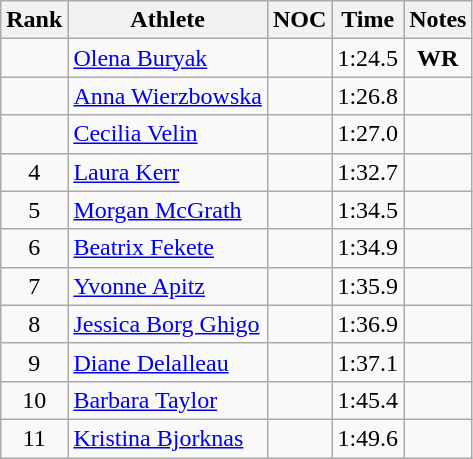<table class="wikitable" style="text-align:center;">
<tr>
<th>Rank</th>
<th>Athlete</th>
<th>NOC</th>
<th>Time</th>
<th>Notes</th>
</tr>
<tr>
<td></td>
<td align="left"><a href='#'>Olena Buryak</a></td>
<td align="left"></td>
<td>1:24.5</td>
<td><strong>WR</strong></td>
</tr>
<tr>
<td></td>
<td align="left"><a href='#'>Anna Wierzbowska</a></td>
<td align="left"></td>
<td>1:26.8</td>
<td></td>
</tr>
<tr>
<td></td>
<td align="left"><a href='#'>Cecilia Velin</a></td>
<td align="left"></td>
<td>1:27.0</td>
<td></td>
</tr>
<tr>
<td>4</td>
<td align="left"><a href='#'>Laura Kerr</a></td>
<td align="left"></td>
<td>1:32.7</td>
<td></td>
</tr>
<tr>
<td>5</td>
<td align="left"><a href='#'>Morgan McGrath</a></td>
<td align="left"></td>
<td>1:34.5</td>
<td></td>
</tr>
<tr>
<td>6</td>
<td align="left"><a href='#'>Beatrix Fekete</a></td>
<td align="left"></td>
<td>1:34.9</td>
<td></td>
</tr>
<tr>
<td>7</td>
<td align="left"><a href='#'>Yvonne Apitz</a></td>
<td align="left"></td>
<td>1:35.9</td>
<td></td>
</tr>
<tr>
<td>8</td>
<td align="left"><a href='#'>Jessica Borg Ghigo</a></td>
<td align="left"></td>
<td>1:36.9</td>
<td></td>
</tr>
<tr>
<td>9</td>
<td align="left"><a href='#'>Diane Delalleau</a></td>
<td align="left"></td>
<td>1:37.1</td>
<td></td>
</tr>
<tr>
<td>10</td>
<td align="left"><a href='#'>Barbara Taylor</a></td>
<td align="left"></td>
<td>1:45.4</td>
<td></td>
</tr>
<tr>
<td>11</td>
<td align="left"><a href='#'>Kristina Bjorknas</a></td>
<td align="left"></td>
<td>1:49.6</td>
<td></td>
</tr>
</table>
